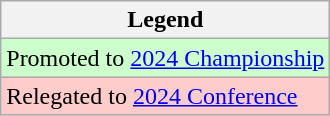<table class="wikitable">
<tr>
<th>Legend</th>
</tr>
<tr bgcolor="ccffcc">
<td>Promoted to <a href='#'>2024 Championship</a></td>
</tr>
<tr bgcolor="ffcccc">
<td>Relegated to <a href='#'>2024 Conference</a></td>
</tr>
</table>
